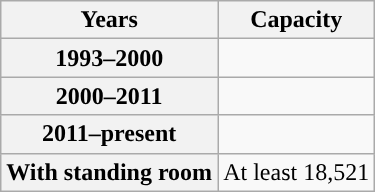<table class="wikitable">
<tr>
<th>Years</th>
<th>Capacity</th>
</tr>
<tr>
<th>1993–2000</th>
<td></td>
</tr>
<tr>
<th>2000–2011</th>
<td></td>
</tr>
<tr>
<th>2011–present</th>
<td></td>
</tr>
<tr>
<th>With standing room</th>
<td>At least 18,521</td>
</tr>
</table>
